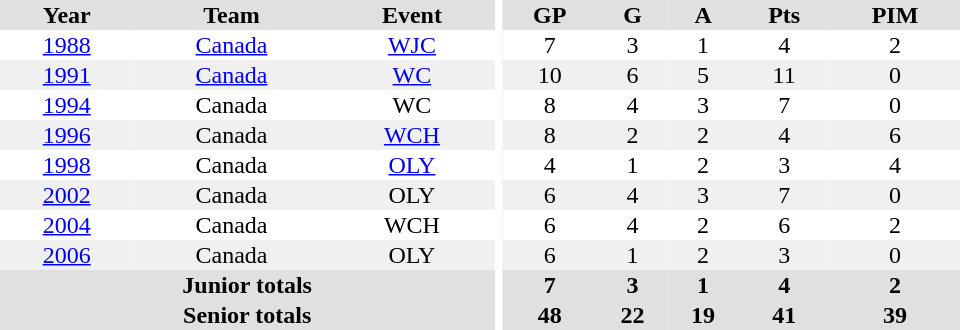<table border="0" cellpadding="1" cellspacing="0" ID="Table3" style="text-align:center; width:40em">
<tr bgcolor="#e0e0e0">
<th>Year</th>
<th>Team</th>
<th>Event</th>
<th rowspan="102" bgcolor="#ffffff"></th>
<th>GP</th>
<th>G</th>
<th>A</th>
<th>Pts</th>
<th>PIM</th>
</tr>
<tr>
<td><a href='#'>1988</a></td>
<td><a href='#'>Canada</a></td>
<td><a href='#'>WJC</a></td>
<td>7</td>
<td>3</td>
<td>1</td>
<td>4</td>
<td>2</td>
</tr>
<tr bgcolor="#f0f0f0">
<td><a href='#'>1991</a></td>
<td><a href='#'>Canada</a></td>
<td><a href='#'>WC</a></td>
<td>10</td>
<td>6</td>
<td>5</td>
<td>11</td>
<td>0</td>
</tr>
<tr>
<td><a href='#'>1994</a></td>
<td>Canada</td>
<td>WC</td>
<td>8</td>
<td>4</td>
<td>3</td>
<td>7</td>
<td>0</td>
</tr>
<tr bgcolor="#f0f0f0">
<td><a href='#'>1996</a></td>
<td>Canada</td>
<td><a href='#'>WCH</a></td>
<td>8</td>
<td>2</td>
<td>2</td>
<td>4</td>
<td>6</td>
</tr>
<tr>
<td><a href='#'>1998</a></td>
<td>Canada</td>
<td><a href='#'>OLY</a></td>
<td>4</td>
<td>1</td>
<td>2</td>
<td>3</td>
<td>4</td>
</tr>
<tr bgcolor="#f0f0f0">
<td><a href='#'>2002</a></td>
<td>Canada</td>
<td>OLY</td>
<td>6</td>
<td>4</td>
<td>3</td>
<td>7</td>
<td>0</td>
</tr>
<tr>
<td><a href='#'>2004</a></td>
<td>Canada</td>
<td>WCH</td>
<td>6</td>
<td>4</td>
<td>2</td>
<td>6</td>
<td>2</td>
</tr>
<tr bgcolor="#f0f0f0">
<td><a href='#'>2006</a></td>
<td>Canada</td>
<td>OLY</td>
<td>6</td>
<td>1</td>
<td>2</td>
<td>3</td>
<td>0</td>
</tr>
<tr bgcolor="#e0e0e0">
<th colspan=3>Junior totals</th>
<th>7</th>
<th>3</th>
<th>1</th>
<th>4</th>
<th>2</th>
</tr>
<tr bgcolor="#e0e0e0">
<th colspan=3>Senior totals</th>
<th>48</th>
<th>22</th>
<th>19</th>
<th>41</th>
<th>39</th>
</tr>
</table>
